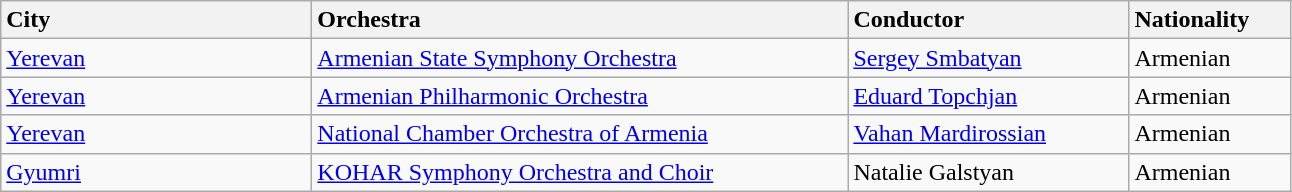<table class="wikitable">
<tr>
<td style="width: 200px; background: #f2f2f2"><strong>City</strong></td>
<td style="width: 350px; background: #f2f2f2"><strong>Orchestra</strong></td>
<td style="width: 180px; background: #f2f2f2"><strong>Conductor</strong></td>
<td style="width: 100px; background: #f2f2f2"><strong>Nationality</strong></td>
</tr>
<tr>
<td><a href='#'>Yerevan</a></td>
<td><a href='#'>Armenian State Symphony Orchestra</a></td>
<td><a href='#'>Sergey Smbatyan </a></td>
<td>Armenian</td>
</tr>
<tr>
<td><a href='#'>Yerevan</a></td>
<td><a href='#'>Armenian Philharmonic Orchestra</a></td>
<td><a href='#'>Eduard Topchjan</a></td>
<td>Armenian</td>
</tr>
<tr>
<td><a href='#'>Yerevan</a></td>
<td><a href='#'>National Chamber Orchestra of Armenia</a></td>
<td><a href='#'>Vahan Mardirossian</a></td>
<td>Armenian</td>
</tr>
<tr>
<td><a href='#'>Gyumri </a></td>
<td><a href='#'>KOHAR Symphony Orchestra and Choir</a></td>
<td>Natalie Galstyan</td>
<td>Armenian</td>
</tr>
</table>
